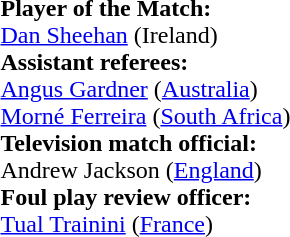<table style="width:100%">
<tr>
<td><br><strong>Player of the Match:</strong>
<br><a href='#'>Dan Sheehan</a> (Ireland)<br><strong>Assistant referees:</strong>
<br><a href='#'>Angus Gardner</a> (<a href='#'>Australia</a>)
<br><a href='#'>Morné Ferreira</a> (<a href='#'>South Africa</a>)
<br><strong>Television match official:</strong>
<br>Andrew Jackson (<a href='#'>England</a>)
<br><strong>Foul play review officer:</strong>
<br><a href='#'>Tual Trainini</a> (<a href='#'>France</a>)</td>
</tr>
</table>
